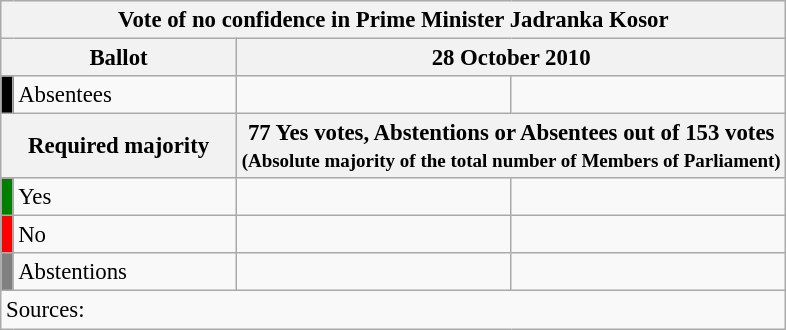<table class="wikitable" style="text-align:center; font-size:95%;">
<tr style="background:#e9e9e9;">
<th colspan="4">Vote of no confidence in Prime Minister Jadranka Kosor</th>
</tr>
<tr>
<th colspan="2" style="width:150px;">Ballot</th>
<th colspan="2" style="width:150px;">28 October 2010</th>
</tr>
<tr>
<th style="background:black;"></th>
<td style="text-align:left;">Absentees</td>
<td></td>
<td></td>
</tr>
<tr>
<th colspan="2">Required majority</th>
<th colspan="2"><strong>77 Yes votes, Abstentions or Absentees out of 153 votes<br><small>(Absolute majority of the total number of Members of Parliament)</small></strong></th>
</tr>
<tr>
<th style="width:1px; background:green;"></th>
<td style="text-align:left;">Yes</td>
<td></td>
<td></td>
</tr>
<tr>
<th style="background:red;"></th>
<td style="text-align:left;">No</td>
<td></td>
<td></td>
</tr>
<tr>
<th style="background:gray;"></th>
<td style="text-align:left;">Abstentions</td>
<td></td>
<td></td>
</tr>
<tr>
<td style="text-align:left;" colspan="4">Sources:</td>
</tr>
</table>
